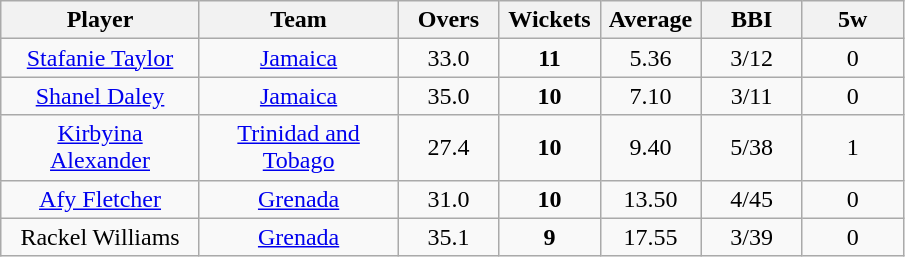<table class="wikitable" style="text-align:center">
<tr>
<th width=125>Player</th>
<th width=125>Team</th>
<th width=60>Overs</th>
<th width=60>Wickets</th>
<th width=60>Average</th>
<th width=60>BBI</th>
<th width=60>5w</th>
</tr>
<tr>
<td><a href='#'>Stafanie Taylor</a></td>
<td><a href='#'>Jamaica</a></td>
<td>33.0</td>
<td><strong>11</strong></td>
<td>5.36</td>
<td>3/12</td>
<td>0</td>
</tr>
<tr>
<td><a href='#'>Shanel Daley</a></td>
<td><a href='#'>Jamaica</a></td>
<td>35.0</td>
<td><strong>10</strong></td>
<td>7.10</td>
<td>3/11</td>
<td>0</td>
</tr>
<tr>
<td><a href='#'>Kirbyina Alexander</a></td>
<td><a href='#'>Trinidad and Tobago</a></td>
<td>27.4</td>
<td><strong>10</strong></td>
<td>9.40</td>
<td>5/38</td>
<td>1</td>
</tr>
<tr>
<td><a href='#'>Afy Fletcher</a></td>
<td><a href='#'>Grenada</a></td>
<td>31.0</td>
<td><strong>10</strong></td>
<td>13.50</td>
<td>4/45</td>
<td>0</td>
</tr>
<tr>
<td>Rackel Williams</td>
<td><a href='#'>Grenada</a></td>
<td>35.1</td>
<td><strong>9</strong></td>
<td>17.55</td>
<td>3/39</td>
<td>0</td>
</tr>
</table>
